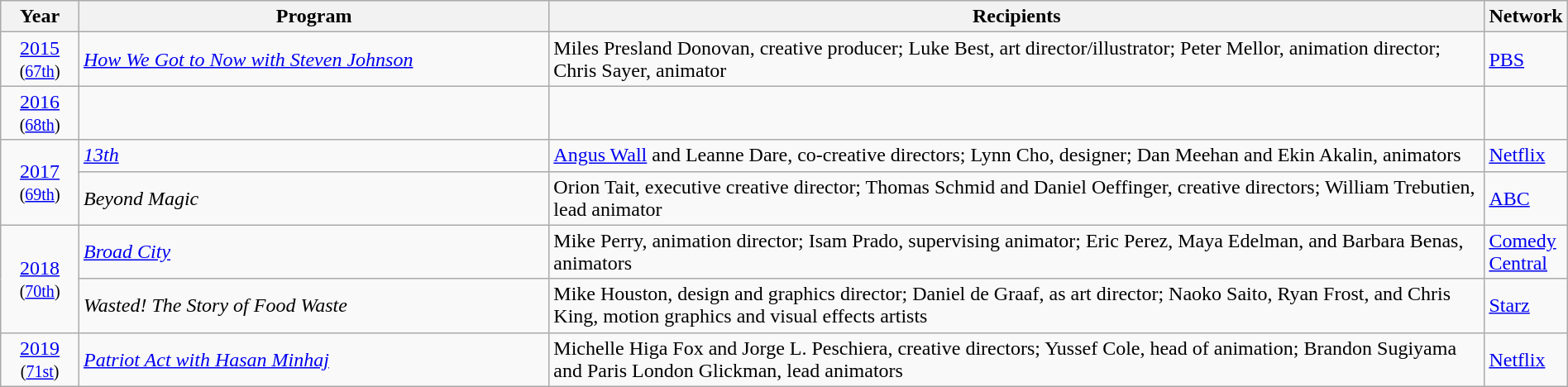<table class="wikitable" style="width:100%;">
<tr>
<th style="width:5%;">Year</th>
<th style="width:30%;">Program</th>
<th style="width"60%;">Recipients</th>
<th style="width:5%;">Network</th>
</tr>
<tr>
<td style="text-align: center;"><a href='#'>2015</a><br><small>(<a href='#'>67th</a>)</small><br></td>
<td><em><a href='#'>How We Got to Now with Steven Johnson</a></em></td>
<td>Miles Presland Donovan, creative producer; Luke Best, art director/illustrator; Peter Mellor, animation director; Chris Sayer, animator</td>
<td><a href='#'>PBS</a></td>
</tr>
<tr>
<td style="text-align: center;"><a href='#'>2016</a><br><small>(<a href='#'>68th</a>)</small></td>
<td></td>
<td></td>
<td></td>
</tr>
<tr>
<td rowspan="2" style="text-align: center;"><a href='#'>2017</a><br><small>(<a href='#'>69th</a>)</small><br></td>
<td><em><a href='#'>13th</a></em></td>
<td><a href='#'>Angus Wall</a> and Leanne Dare, co-creative directors; Lynn Cho, designer; Dan Meehan and Ekin Akalin, animators</td>
<td><a href='#'>Netflix</a></td>
</tr>
<tr>
<td><em>Beyond Magic</em></td>
<td>Orion Tait, executive creative director; Thomas Schmid and Daniel Oeffinger, creative directors; William Trebutien, lead animator</td>
<td><a href='#'>ABC</a></td>
</tr>
<tr>
<td rowspan="2" style="text-align: center;"><a href='#'>2018</a><br><small>(<a href='#'>70th</a>)</small><br></td>
<td><em><a href='#'>Broad City</a></em></td>
<td>Mike Perry, animation director; Isam Prado, supervising animator; Eric Perez, Maya Edelman, and Barbara Benas, animators</td>
<td><a href='#'>Comedy Central</a></td>
</tr>
<tr>
<td><em>Wasted! The Story of Food Waste</em></td>
<td>Mike Houston, design and graphics director; Daniel de Graaf, as art director; Naoko Saito, Ryan Frost, and Chris King, motion graphics and visual effects artists</td>
<td><a href='#'>Starz</a></td>
</tr>
<tr>
<td style="text-align: center;"><a href='#'>2019</a><br><small>(<a href='#'>71st</a>)</small><br></td>
<td><em><a href='#'>Patriot Act with Hasan Minhaj</a></em></td>
<td>Michelle Higa Fox and Jorge L. Peschiera, creative directors; Yussef Cole, head of animation; Brandon Sugiyama and Paris London Glickman, lead animators</td>
<td><a href='#'>Netflix</a></td>
</tr>
</table>
